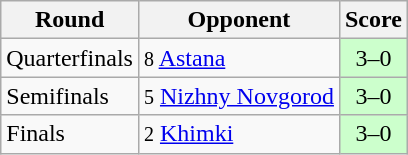<table class="wikitable">
<tr>
<th>Round</th>
<th>Opponent</th>
<th>Score</th>
</tr>
<tr>
<td>Quarterfinals</td>
<td><small>8</small>  <a href='#'>Astana</a></td>
<td style="background:#cfc; text-align:center;">3–0</td>
</tr>
<tr>
<td>Semifinals</td>
<td><small>5</small>  <a href='#'>Nizhny Novgorod</a></td>
<td style="background:#cfc; text-align:center;">3–0</td>
</tr>
<tr>
<td>Finals</td>
<td><small>2</small>  <a href='#'>Khimki</a></td>
<td style="background:#cfc; text-align:center;">3–0</td>
</tr>
</table>
